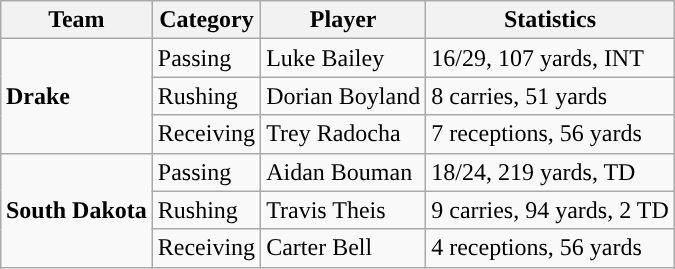<table class="wikitable" style="float: right;">
<tr>
<th>Team</th>
<th>Category</th>
<th>Player</th>
<th>Statistics</th>
</tr>
<tr>
<td rowspan=3><strong>Drake</strong></td>
<td>Passing</td>
<td>Luke Bailey</td>
<td>16/29, 107 yards, INT</td>
</tr>
<tr>
<td>Rushing</td>
<td>Dorian Boyland</td>
<td>8 carries, 51 yards</td>
</tr>
<tr>
<td>Receiving</td>
<td>Trey Radocha</td>
<td>7 receptions, 56 yards</td>
</tr>
<tr>
<td rowspan=3><strong>South Dakota</strong></td>
<td>Passing</td>
<td>Aidan Bouman</td>
<td>18/24, 219 yards, TD</td>
</tr>
<tr>
<td>Rushing</td>
<td>Travis Theis</td>
<td>9 carries, 94 yards, 2 TD</td>
</tr>
<tr>
<td>Receiving</td>
<td>Carter Bell</td>
<td>4 receptions, 56 yards</td>
</tr>
</table>
